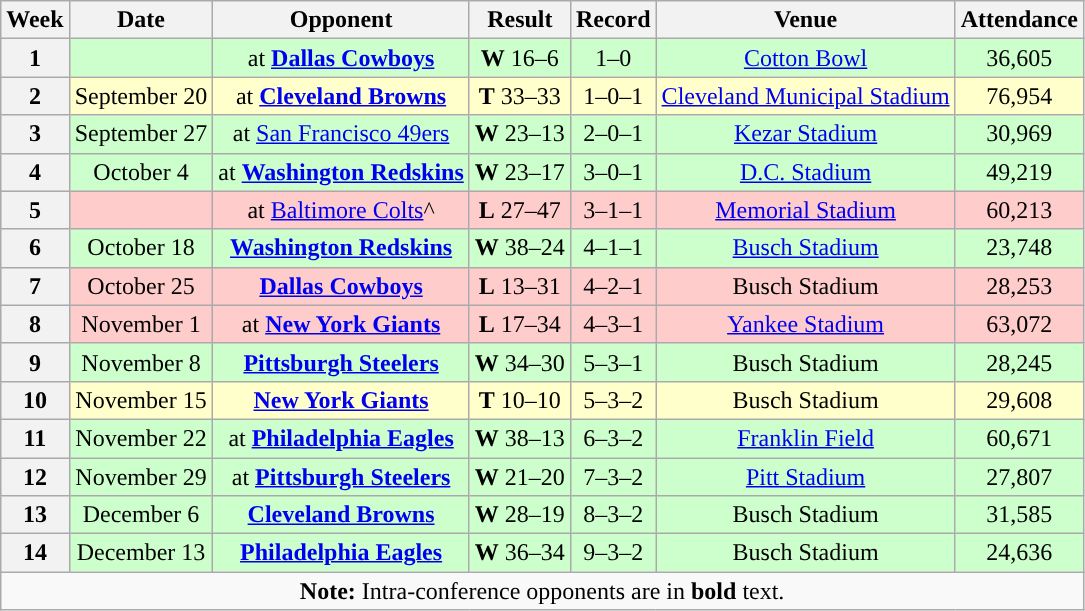<table class="wikitable" style="text-align:center">
<tr>
<th>Week</th>
<th>Date</th>
<th>Opponent</th>
<th>Result</th>
<th>Record</th>
<th>Venue</th>
<th>Attendance</th>
</tr>
<tr style="background:#cfc">
<th>1</th>
<td></td>
<td>at <strong><a href='#'>Dallas Cowboys</a></strong></td>
<td><strong>W</strong> 16–6</td>
<td>1–0</td>
<td><a href='#'>Cotton Bowl</a></td>
<td>36,605</td>
</tr>
<tr style="background:#ffc">
<th>2</th>
<td>September 20</td>
<td>at <strong><a href='#'>Cleveland Browns</a></strong></td>
<td><strong>T</strong> 33–33</td>
<td>1–0–1</td>
<td><a href='#'>Cleveland Municipal Stadium</a></td>
<td>76,954</td>
</tr>
<tr style="background:#cfc">
<th>3</th>
<td>September 27</td>
<td>at <a href='#'>San Francisco 49ers</a></td>
<td><strong>W</strong> 23–13</td>
<td>2–0–1</td>
<td><a href='#'>Kezar Stadium</a></td>
<td>30,969</td>
</tr>
<tr style="background:#cfc">
<th>4</th>
<td>October 4</td>
<td>at <strong><a href='#'>Washington Redskins</a></strong></td>
<td><strong>W</strong> 23–17</td>
<td>3–0–1</td>
<td><a href='#'>D.C. Stadium</a></td>
<td>49,219</td>
</tr>
<tr style="background:#fcc">
<th>5</th>
<td></td>
<td>at <a href='#'>Baltimore Colts</a>^</td>
<td><strong>L</strong> 27–47</td>
<td>3–1–1</td>
<td><a href='#'>Memorial Stadium</a></td>
<td>60,213</td>
</tr>
<tr style="background:#cfc">
<th>6</th>
<td>October 18</td>
<td><strong><a href='#'>Washington Redskins</a></strong></td>
<td><strong>W</strong> 38–24</td>
<td>4–1–1</td>
<td><a href='#'>Busch Stadium</a></td>
<td>23,748</td>
</tr>
<tr style="background:#fcc">
<th>7</th>
<td>October 25</td>
<td><strong><a href='#'>Dallas Cowboys</a></strong></td>
<td><strong>L</strong> 13–31</td>
<td>4–2–1</td>
<td>Busch Stadium</td>
<td>28,253</td>
</tr>
<tr style="background:#fcc">
<th>8</th>
<td>November 1</td>
<td>at <strong><a href='#'>New York Giants</a></strong></td>
<td><strong>L</strong> 17–34</td>
<td>4–3–1</td>
<td><a href='#'>Yankee Stadium</a></td>
<td>63,072</td>
</tr>
<tr style="background:#cfc">
<th>9</th>
<td>November 8</td>
<td><strong><a href='#'>Pittsburgh Steelers</a></strong></td>
<td><strong>W</strong> 34–30</td>
<td>5–3–1</td>
<td>Busch Stadium</td>
<td>28,245</td>
</tr>
<tr style="background:#ffc">
<th>10</th>
<td>November 15</td>
<td><strong><a href='#'>New York Giants</a></strong></td>
<td><strong>T</strong> 10–10</td>
<td>5–3–2</td>
<td>Busch Stadium</td>
<td>29,608</td>
</tr>
<tr style="background:#cfc">
<th>11</th>
<td>November 22</td>
<td>at <strong><a href='#'>Philadelphia Eagles</a></strong></td>
<td><strong>W</strong> 38–13</td>
<td>6–3–2</td>
<td><a href='#'>Franklin Field</a></td>
<td>60,671</td>
</tr>
<tr style="background:#cfc">
<th>12</th>
<td>November 29</td>
<td>at <strong><a href='#'>Pittsburgh Steelers</a></strong></td>
<td><strong>W</strong> 21–20</td>
<td>7–3–2</td>
<td><a href='#'>Pitt Stadium</a></td>
<td>27,807</td>
</tr>
<tr style="background:#cfc">
<th>13</th>
<td>December 6</td>
<td><strong><a href='#'>Cleveland Browns</a></strong></td>
<td><strong>W</strong> 28–19</td>
<td>8–3–2</td>
<td>Busch Stadium</td>
<td>31,585</td>
</tr>
<tr style="background:#cfc">
<th>14</th>
<td>December 13</td>
<td><strong><a href='#'>Philadelphia Eagles</a></strong></td>
<td><strong>W</strong> 36–34</td>
<td>9–3–2</td>
<td>Busch Stadium</td>
<td>24,636</td>
</tr>
<tr>
<td colspan="8"><strong>Note:</strong> Intra-conference opponents are in <strong>bold</strong> text.</td>
</tr>
</table>
